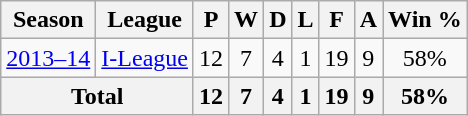<table class="wikitable" style="text-align: center">
<tr>
<th>Season</th>
<th>League</th>
<th>P</th>
<th>W</th>
<th>D</th>
<th>L</th>
<th>F</th>
<th>A</th>
<th>Win %</th>
</tr>
<tr>
<td align=left><a href='#'>2013–14</a></td>
<td><a href='#'>I-League</a></td>
<td>12</td>
<td>7</td>
<td>4</td>
<td>1</td>
<td>19</td>
<td>9</td>
<td>58%</td>
</tr>
<tr>
<th colspan="2" align="left">Total</th>
<th>12</th>
<th>7</th>
<th>4</th>
<th>1</th>
<th>19</th>
<th>9</th>
<th>58%</th>
</tr>
</table>
